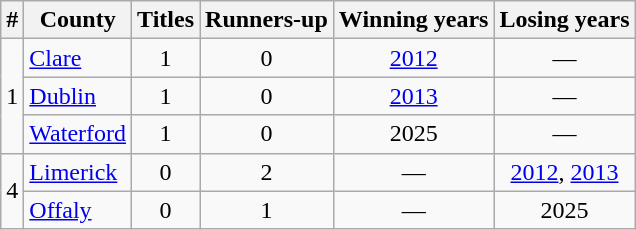<table class="wikitable sortable"  style="text-align:center">
<tr>
<th>#</th>
<th>County</th>
<th>Titles</th>
<th>Runners-up</th>
<th>Winning years</th>
<th>Losing years</th>
</tr>
<tr>
<td rowspan="3">1</td>
<td style="text-align:left"> <a href='#'>Clare</a></td>
<td>1</td>
<td>0</td>
<td><a href='#'>2012</a></td>
<td>—</td>
</tr>
<tr>
<td style="text-align:left"> <a href='#'>Dublin</a></td>
<td>1</td>
<td>0</td>
<td><a href='#'>2013</a></td>
<td>—</td>
</tr>
<tr>
<td style="text-align:left"> <a href='#'>Waterford</a></td>
<td>1</td>
<td>0</td>
<td>2025</td>
<td>—</td>
</tr>
<tr>
<td rowspan="2">4</td>
<td style="text-align:left"> <a href='#'>Limerick</a></td>
<td>0</td>
<td>2</td>
<td>—</td>
<td><a href='#'>2012</a>, <a href='#'>2013</a></td>
</tr>
<tr>
<td style="text-align:left"> <a href='#'>Offaly</a></td>
<td>0</td>
<td>1</td>
<td>—</td>
<td>2025</td>
</tr>
</table>
